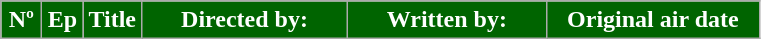<table class="wikitable" style="background:#fff;">
<tr style="color:#fff;">
<th style="background:#006400; width:20px">Nº</th>
<th style="background:#006400; width:20px">Ep</th>
<th style="background:#006400">Title</th>
<th style="background:#006400; width:130px">Directed by:</th>
<th style="background:#006400; width:125px">Written by:</th>
<th style="background:#006400; width:135px">Original air date<br>





























</th>
</tr>
</table>
